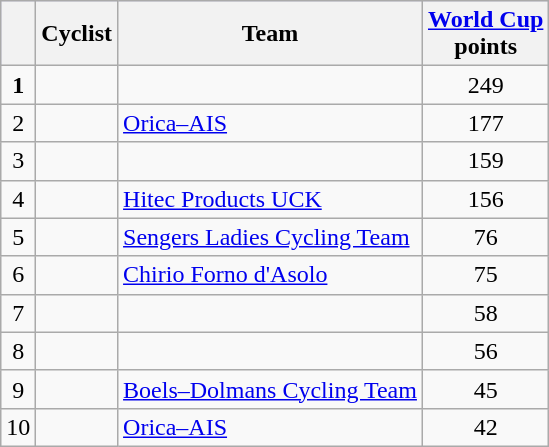<table class="wikitable">
<tr style="background:#ccccff;">
<th></th>
<th>Cyclist</th>
<th>Team</th>
<th><a href='#'>World Cup</a><br>points</th>
</tr>
<tr>
<td align=center><strong>1</strong></td>
<td></td>
<td></td>
<td align=center>249</td>
</tr>
<tr>
<td align=center>2</td>
<td></td>
<td><a href='#'>Orica–AIS</a></td>
<td align=center>177</td>
</tr>
<tr>
<td align=center>3</td>
<td></td>
<td></td>
<td align=center>159</td>
</tr>
<tr>
<td align=center>4</td>
<td></td>
<td><a href='#'>Hitec Products UCK</a></td>
<td align=center>156</td>
</tr>
<tr>
<td align=center>5</td>
<td></td>
<td><a href='#'>Sengers Ladies Cycling Team</a></td>
<td align=center>76</td>
</tr>
<tr>
<td align=center>6</td>
<td></td>
<td><a href='#'>Chirio Forno d'Asolo</a></td>
<td align=center>75</td>
</tr>
<tr>
<td align=center>7</td>
<td></td>
<td></td>
<td align=center>58</td>
</tr>
<tr>
<td align=center>8</td>
<td></td>
<td></td>
<td align=center>56</td>
</tr>
<tr>
<td align=center>9</td>
<td></td>
<td><a href='#'>Boels–Dolmans Cycling Team</a></td>
<td align=center>45</td>
</tr>
<tr>
<td align=center>10</td>
<td></td>
<td><a href='#'>Orica–AIS</a></td>
<td align=center>42</td>
</tr>
</table>
